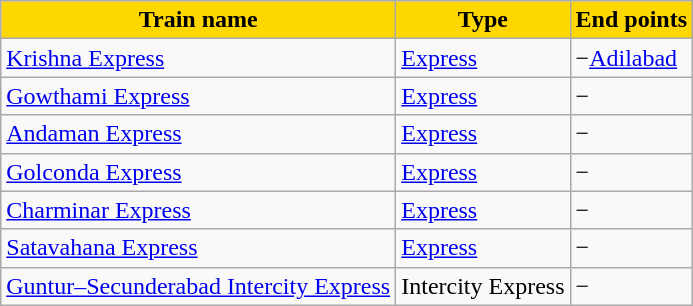<table class="wikitable sortable">
<tr>
<th style="background:gold;" !>Train name</th>
<th ! style="background:gold;">Type</th>
<th style="background:gold;" !>End points</th>
</tr>
<tr>
<td><a href='#'>Krishna Express</a></td>
<td><a href='#'>Express</a></td>
<td>−<a href='#'>Adilabad</a></td>
</tr>
<tr>
<td><a href='#'>Gowthami Express</a></td>
<td><a href='#'>Express</a></td>
<td>−</td>
</tr>
<tr>
<td><a href='#'>Andaman Express</a></td>
<td><a href='#'>Express</a></td>
<td>−</td>
</tr>
<tr>
<td><a href='#'>Golconda Express</a></td>
<td><a href='#'>Express</a></td>
<td>−</td>
</tr>
<tr>
<td><a href='#'>Charminar Express</a></td>
<td><a href='#'>Express</a></td>
<td>−</td>
</tr>
<tr>
<td><a href='#'>Satavahana Express</a></td>
<td><a href='#'>Express</a></td>
<td>−</td>
</tr>
<tr>
<td><a href='#'>Guntur–Secunderabad Intercity Express</a></td>
<td>Intercity Express</td>
<td>−</td>
</tr>
</table>
